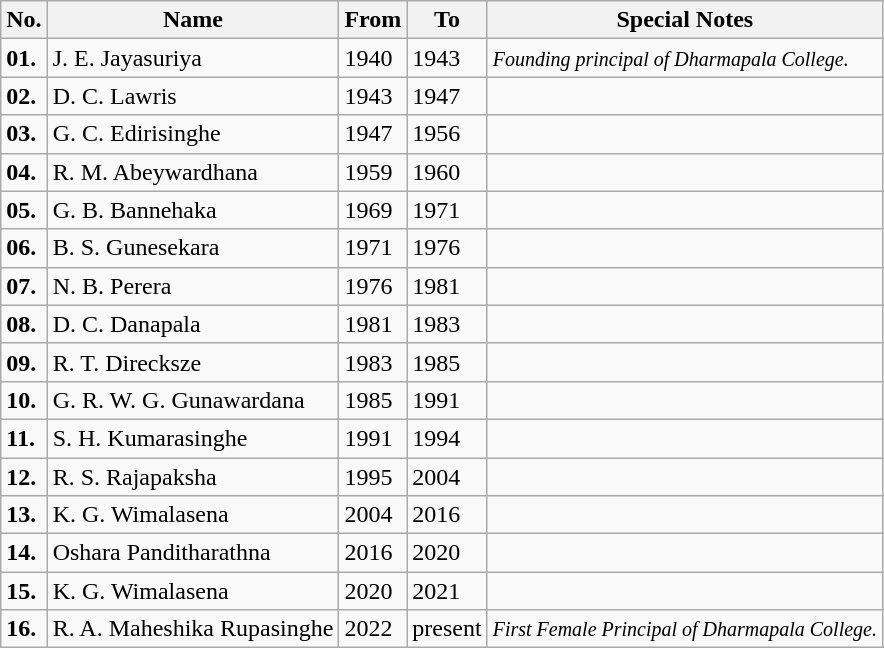<table class="wikitable">
<tr>
<th>No.</th>
<th>Name</th>
<th>From</th>
<th>To</th>
<th><strong>Special Notes</strong></th>
</tr>
<tr>
<td><strong>01.</strong></td>
<td>J. E. Jayasuriya</td>
<td>1940</td>
<td>1943</td>
<td><em><small>Founding principal of Dharmapala College.</small></em></td>
</tr>
<tr>
<td><strong>02.</strong></td>
<td>D. C. Lawris</td>
<td>1943</td>
<td>1947</td>
<td></td>
</tr>
<tr>
<td><strong>03.</strong></td>
<td>G. C. Edirisinghe</td>
<td>1947</td>
<td>1956</td>
<td></td>
</tr>
<tr>
<td><strong>04.</strong></td>
<td>R. M. Abeywardhana</td>
<td>1959</td>
<td>1960</td>
<td></td>
</tr>
<tr>
<td><strong>05.</strong></td>
<td>G. B. Bannehaka</td>
<td>1969</td>
<td>1971</td>
<td></td>
</tr>
<tr>
<td><strong>06.</strong></td>
<td>B. S. Gunesekara</td>
<td>1971</td>
<td>1976</td>
<td></td>
</tr>
<tr>
<td><strong>07.</strong></td>
<td>N. B. Perera</td>
<td>1976</td>
<td>1981</td>
<td></td>
</tr>
<tr>
<td><strong>08.</strong></td>
<td>D. C. Danapala</td>
<td>1981</td>
<td>1983</td>
<td></td>
</tr>
<tr>
<td><strong>09.</strong></td>
<td>R. T. Direcksze</td>
<td>1983</td>
<td>1985</td>
<td></td>
</tr>
<tr>
<td><strong>10.</strong></td>
<td>G. R. W. G. Gunawardana</td>
<td>1985</td>
<td>1991</td>
<td></td>
</tr>
<tr>
<td><strong>11.</strong></td>
<td>S. H. Kumarasinghe</td>
<td>1991</td>
<td>1994</td>
<td></td>
</tr>
<tr>
<td><strong>12.</strong></td>
<td>R. S. Rajapaksha</td>
<td>1995</td>
<td>2004</td>
<td></td>
</tr>
<tr>
<td><strong>13.</strong></td>
<td>K. G. Wimalasena</td>
<td>2004</td>
<td>2016</td>
<td></td>
</tr>
<tr>
<td><strong>14.</strong></td>
<td>Oshara Panditharathna</td>
<td>2016</td>
<td>2020</td>
<td></td>
</tr>
<tr>
<td><strong>15.</strong></td>
<td>K. G. Wimalasena</td>
<td>2020</td>
<td>2021</td>
<td></td>
</tr>
<tr>
<td><strong>16.</strong></td>
<td>R. A. Maheshika Rupasinghe</td>
<td>2022</td>
<td>present</td>
<td><em><small>First Female Principal of Dharmapala College.</small></em></td>
</tr>
</table>
